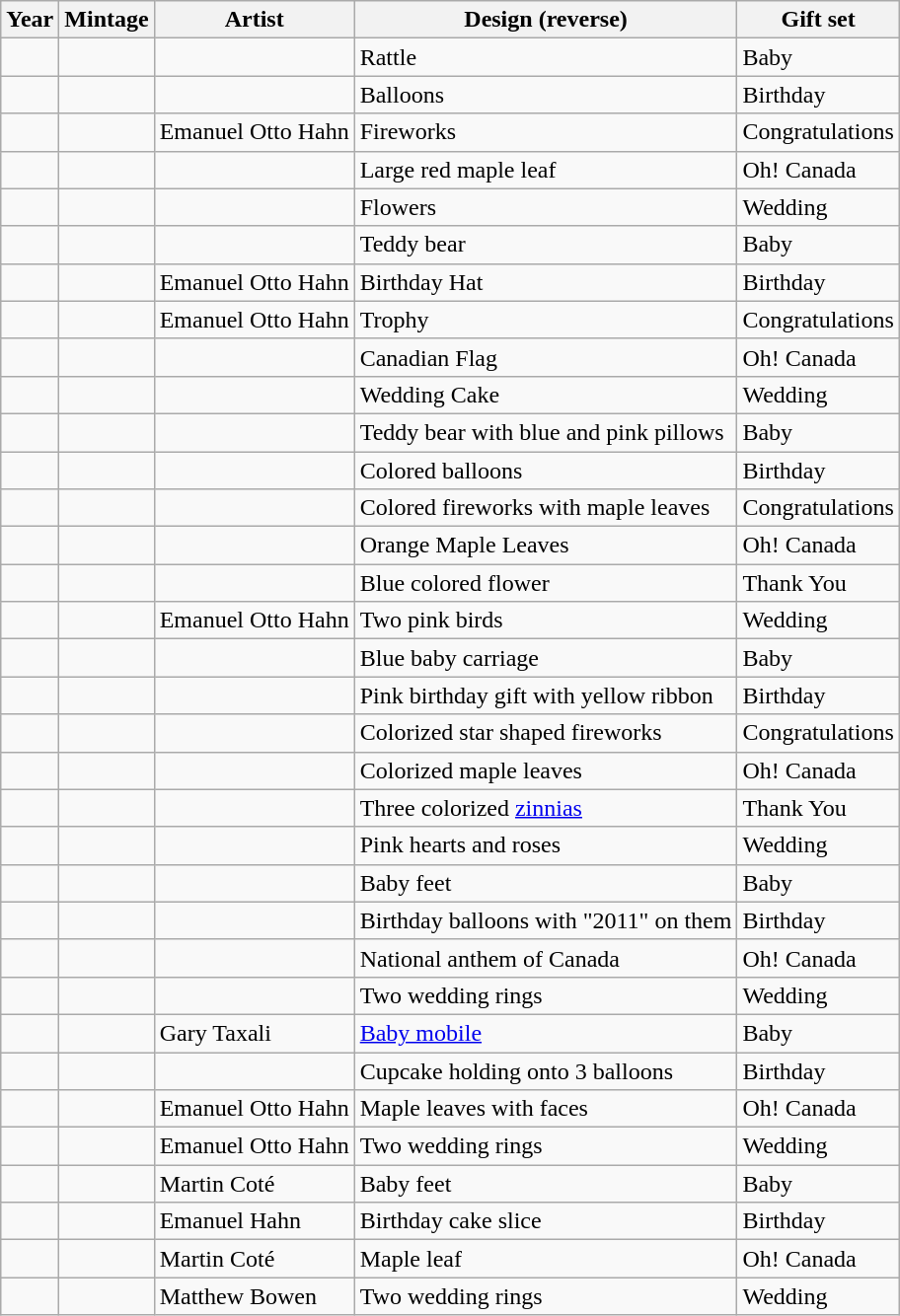<table class="wikitable sortable">
<tr>
<th>Year</th>
<th>Mintage</th>
<th>Artist</th>
<th>Design (reverse)</th>
<th>Gift set</th>
</tr>
<tr>
<td></td>
<td></td>
<td></td>
<td>Rattle</td>
<td>Baby</td>
</tr>
<tr>
<td></td>
<td></td>
<td></td>
<td>Balloons</td>
<td>Birthday</td>
</tr>
<tr>
<td></td>
<td></td>
<td>Emanuel Otto Hahn</td>
<td>Fireworks</td>
<td>Congratulations</td>
</tr>
<tr>
<td></td>
<td></td>
<td></td>
<td>Large red maple leaf</td>
<td>Oh! Canada</td>
</tr>
<tr>
<td></td>
<td></td>
<td></td>
<td>Flowers</td>
<td>Wedding</td>
</tr>
<tr>
<td></td>
<td></td>
<td></td>
<td>Teddy bear</td>
<td>Baby</td>
</tr>
<tr>
<td></td>
<td></td>
<td>Emanuel Otto Hahn</td>
<td>Birthday Hat</td>
<td>Birthday</td>
</tr>
<tr>
<td></td>
<td></td>
<td>Emanuel Otto Hahn</td>
<td>Trophy</td>
<td>Congratulations</td>
</tr>
<tr>
<td></td>
<td></td>
<td></td>
<td>Canadian Flag</td>
<td>Oh! Canada</td>
</tr>
<tr>
<td></td>
<td></td>
<td></td>
<td>Wedding Cake</td>
<td>Wedding</td>
</tr>
<tr>
<td></td>
<td></td>
<td></td>
<td>Teddy bear with blue and pink pillows</td>
<td>Baby</td>
</tr>
<tr>
<td></td>
<td></td>
<td></td>
<td>Colored balloons</td>
<td>Birthday</td>
</tr>
<tr>
<td></td>
<td></td>
<td></td>
<td>Colored fireworks with maple leaves</td>
<td>Congratulations</td>
</tr>
<tr>
<td></td>
<td></td>
<td></td>
<td>Orange Maple Leaves</td>
<td>Oh! Canada</td>
</tr>
<tr>
<td></td>
<td></td>
<td></td>
<td>Blue colored flower</td>
<td>Thank You</td>
</tr>
<tr>
<td></td>
<td></td>
<td>Emanuel Otto Hahn</td>
<td>Two pink birds</td>
<td>Wedding</td>
</tr>
<tr>
<td></td>
<td></td>
<td></td>
<td>Blue baby carriage</td>
<td>Baby</td>
</tr>
<tr>
<td></td>
<td></td>
<td></td>
<td>Pink birthday gift with yellow ribbon</td>
<td>Birthday</td>
</tr>
<tr>
<td></td>
<td></td>
<td></td>
<td>Colorized star shaped fireworks</td>
<td>Congratulations</td>
</tr>
<tr>
<td></td>
<td></td>
<td></td>
<td>Colorized maple leaves</td>
<td>Oh! Canada</td>
</tr>
<tr>
<td></td>
<td></td>
<td></td>
<td>Three colorized <a href='#'>zinnias</a></td>
<td>Thank You</td>
</tr>
<tr>
<td></td>
<td></td>
<td></td>
<td>Pink hearts and roses</td>
<td>Wedding</td>
</tr>
<tr>
<td></td>
<td></td>
<td></td>
<td>Baby feet</td>
<td>Baby</td>
</tr>
<tr>
<td></td>
<td></td>
<td></td>
<td>Birthday balloons with "2011" on them</td>
<td>Birthday</td>
</tr>
<tr>
<td></td>
<td></td>
<td></td>
<td>National anthem of Canada</td>
<td>Oh! Canada</td>
</tr>
<tr>
<td></td>
<td></td>
<td></td>
<td>Two wedding rings</td>
<td>Wedding</td>
</tr>
<tr>
<td></td>
<td></td>
<td>Gary Taxali</td>
<td><a href='#'>Baby mobile</a></td>
<td>Baby</td>
</tr>
<tr>
<td></td>
<td></td>
<td></td>
<td>Cupcake holding onto 3 balloons</td>
<td>Birthday</td>
</tr>
<tr>
<td></td>
<td></td>
<td>Emanuel Otto Hahn</td>
<td>Maple leaves with faces</td>
<td>Oh! Canada</td>
</tr>
<tr>
<td></td>
<td></td>
<td>Emanuel Otto Hahn</td>
<td>Two wedding rings</td>
<td>Wedding</td>
</tr>
<tr>
<td></td>
<td></td>
<td>Martin Coté</td>
<td>Baby feet</td>
<td>Baby</td>
</tr>
<tr>
<td></td>
<td></td>
<td>Emanuel Hahn</td>
<td>Birthday cake slice</td>
<td>Birthday</td>
</tr>
<tr>
<td></td>
<td></td>
<td>Martin Coté</td>
<td>Maple leaf</td>
<td>Oh! Canada</td>
</tr>
<tr>
<td></td>
<td></td>
<td>Matthew Bowen</td>
<td>Two wedding rings</td>
<td>Wedding</td>
</tr>
</table>
